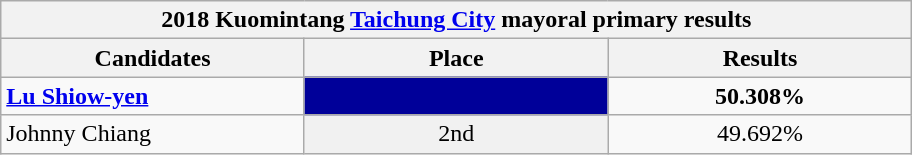<table class="wikitable collapsible">
<tr>
<th colspan="5" width=600>2018 Kuomintang <a href='#'>Taichung City</a> mayoral primary results</th>
</tr>
<tr>
<th width=80>Candidates</th>
<th width=80>Place</th>
<th width=80>Results</th>
</tr>
<tr>
<td><strong><a href='#'>Lu Shiow-yen</a></strong></td>
<td style="background: #000099; text-align:center"><strong></strong></td>
<td style="text-align:center"><strong>50.308%</strong></td>
</tr>
<tr>
<td>Johnny Chiang</td>
<td style="background: #f1f1f1; text-align:center">2nd</td>
<td style="text-align:center">49.692%</td>
</tr>
</table>
